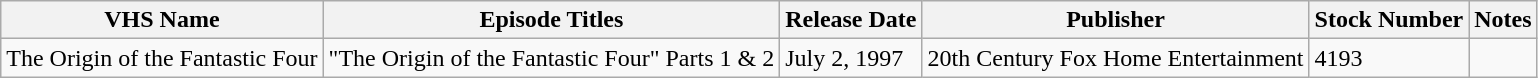<table class="wikitable">
<tr>
<th>VHS Name</th>
<th>Episode Titles</th>
<th>Release Date</th>
<th>Publisher</th>
<th>Stock Number</th>
<th>Notes</th>
</tr>
<tr>
<td>The Origin of the Fantastic Four</td>
<td style="text-align:center;">"The Origin of the Fantastic Four" Parts 1 & 2</td>
<td>July 2, 1997</td>
<td>20th Century Fox Home Entertainment</td>
<td>4193</td>
<td></td>
</tr>
</table>
